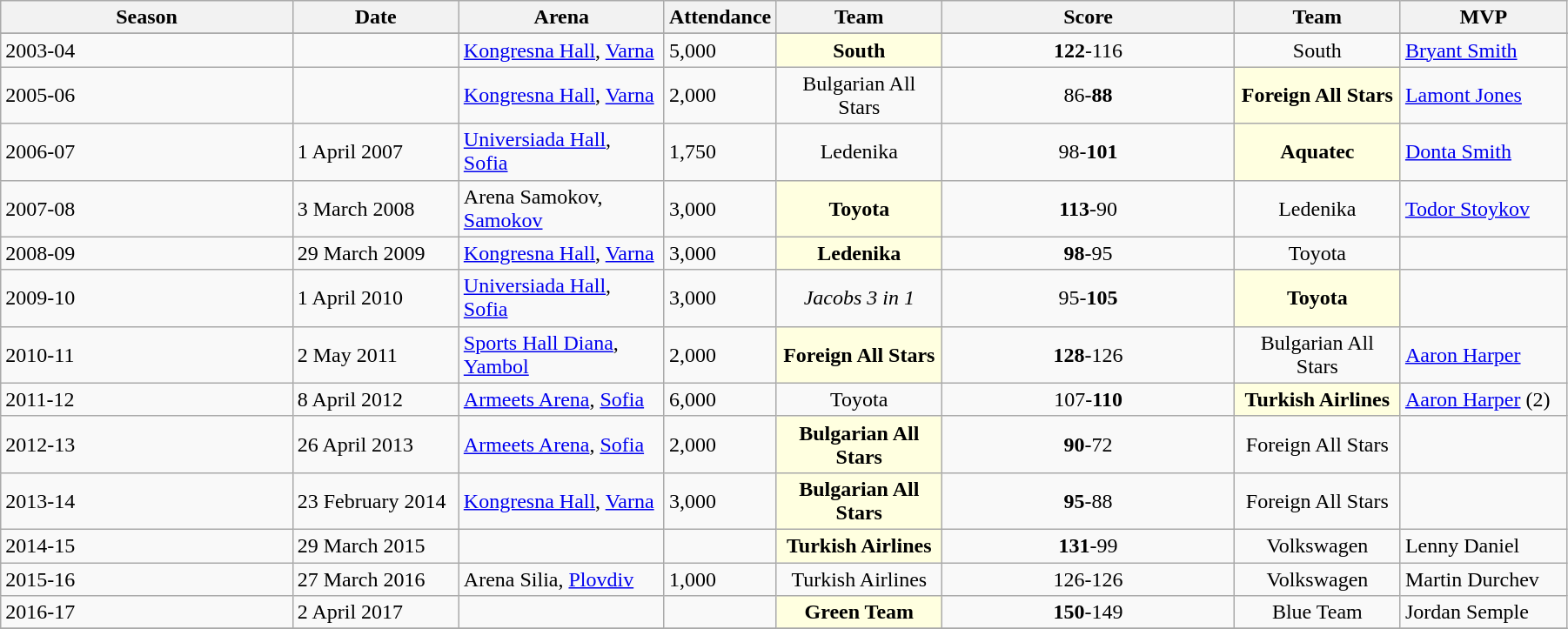<table class="wikitable sortable" width=95%>
<tr bgcolor=>
<th>Season</th>
<th width=120>Date</th>
<th width=150>Arena</th>
<th width=20>Attendance</th>
<th width=120>Team</th>
<th>Score</th>
<th width=120>Team</th>
<th width=120>MVP</th>
</tr>
<tr>
</tr>
<tr>
<td>2003-04 </td>
<td></td>
<td><a href='#'>Kongresna Hall</a>, <a href='#'>Varna</a></td>
<td>5,000</td>
<td bgcolor=lightyellow align="center"><strong>South</strong></td>
<td align="center"><strong>122</strong>-116</td>
<td align="center">South</td>
<td align="left"> <a href='#'>Bryant Smith</a></td>
</tr>
<tr>
<td>2005-06 </td>
<td></td>
<td><a href='#'>Kongresna Hall</a>, <a href='#'>Varna</a></td>
<td>2,000</td>
<td align="center">Bulgarian All Stars</td>
<td align="center">86-<strong>88</strong></td>
<td bgcolor=lightyellow align="center"><strong>Foreign All Stars</strong></td>
<td align="left"> <a href='#'>Lamont Jones</a></td>
</tr>
<tr>
<td>2006-07 </td>
<td>1 April 2007</td>
<td><a href='#'>Universiada Hall</a>, <a href='#'>Sofia</a></td>
<td>1,750</td>
<td align="center">Ledenika</td>
<td align="center">98-<strong>101</strong></td>
<td bgcolor=lightyellow align="center"><strong>Aquatec</strong></td>
<td align="left"> <a href='#'>Donta Smith</a></td>
</tr>
<tr>
<td>2007-08 </td>
<td>3 March 2008</td>
<td>Arena Samokov, <a href='#'>Samokov</a></td>
<td>3,000</td>
<td bgcolor=lightyellow align="center"><strong>Toyota</strong></td>
<td align="center"><strong>113</strong>-90</td>
<td align="center">Ledenika</td>
<td align="left"> <a href='#'>Todor Stoykov</a></td>
</tr>
<tr>
<td>2008-09 </td>
<td>29 March 2009</td>
<td><a href='#'>Kongresna Hall</a>, <a href='#'>Varna</a></td>
<td>3,000</td>
<td bgcolor=lightyellow align="center"><strong>Ledenika</strong></td>
<td align="center"><strong>98</strong>-95</td>
<td align="center">Toyota</td>
<td align="left"></td>
</tr>
<tr>
<td>2009-10 </td>
<td>1 April 2010</td>
<td><a href='#'>Universiada Hall</a>, <a href='#'>Sofia</a></td>
<td>3,000</td>
<td align="center"><em>Jacobs 3 in 1</em></td>
<td align="center">95-<strong>105</strong></td>
<td bgcolor=lightyellow align="center"><strong>Toyota</strong></td>
<td align="left"></td>
</tr>
<tr>
<td>2010-11 </td>
<td>2 May 2011</td>
<td><a href='#'>Sports Hall Diana</a>, <a href='#'>Yambol</a></td>
<td>2,000</td>
<td bgcolor=lightyellow align="center"><strong>Foreign All Stars</strong></td>
<td align="center"><strong>128</strong>-126</td>
<td align="center">Bulgarian All Stars</td>
<td align="left"> <a href='#'>Aaron Harper</a></td>
</tr>
<tr>
<td>2011-12 </td>
<td>8 April 2012</td>
<td><a href='#'>Armeets Arena</a>, <a href='#'>Sofia</a></td>
<td>6,000</td>
<td align="center">Toyota</td>
<td align="center">107-<strong>110</strong></td>
<td bgcolor=lightyellow align="center"><strong>Turkish Airlines</strong></td>
<td align="left"> <a href='#'>Aaron Harper</a> (2)</td>
</tr>
<tr>
<td>2012-13 </td>
<td>26 April 2013</td>
<td><a href='#'>Armeets Arena</a>, <a href='#'>Sofia</a></td>
<td>2,000</td>
<td bgcolor=lightyellow align="center"><strong>Bulgarian All Stars</strong></td>
<td align="center"><strong>90</strong>-72</td>
<td align="center">Foreign All Stars</td>
<td align="left"></td>
</tr>
<tr>
<td>2013-14 </td>
<td>23 February 2014</td>
<td><a href='#'>Kongresna Hall</a>, <a href='#'>Varna</a></td>
<td>3,000</td>
<td bgcolor=lightyellow align="center"><strong>Bulgarian All Stars</strong></td>
<td align="center"><strong>95</strong>-88</td>
<td align="center">Foreign All Stars</td>
<td align="left"></td>
</tr>
<tr>
<td>2014-15 </td>
<td>29 March 2015</td>
<td></td>
<td></td>
<td bgcolor=lightyellow align="center"><strong>Turkish Airlines</strong></td>
<td align="center"><strong>131</strong>-99</td>
<td align="center">Volkswagen</td>
<td align="left"> Lenny Daniel</td>
</tr>
<tr>
<td>2015-16 </td>
<td>27 March 2016</td>
<td>Arena Silia, <a href='#'>Plovdiv</a></td>
<td>1,000</td>
<td align="center">Turkish Airlines</td>
<td align="center">126-126</td>
<td align="center">Volkswagen</td>
<td align="left"> Martin Durchev</td>
</tr>
<tr>
<td>2016-17 </td>
<td>2 April 2017</td>
<td></td>
<td></td>
<td bgcolor=lightyellow align="center"><strong>Green Team</strong></td>
<td align="center"><strong>150</strong>-149</td>
<td align="center">Blue Team</td>
<td align="left"> Jordan Semple</td>
</tr>
<tr>
</tr>
</table>
